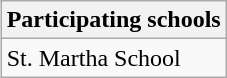<table class="wikitable" align=right>
<tr>
<th>Participating schools</th>
</tr>
<tr>
<td>St. Martha School</td>
</tr>
</table>
